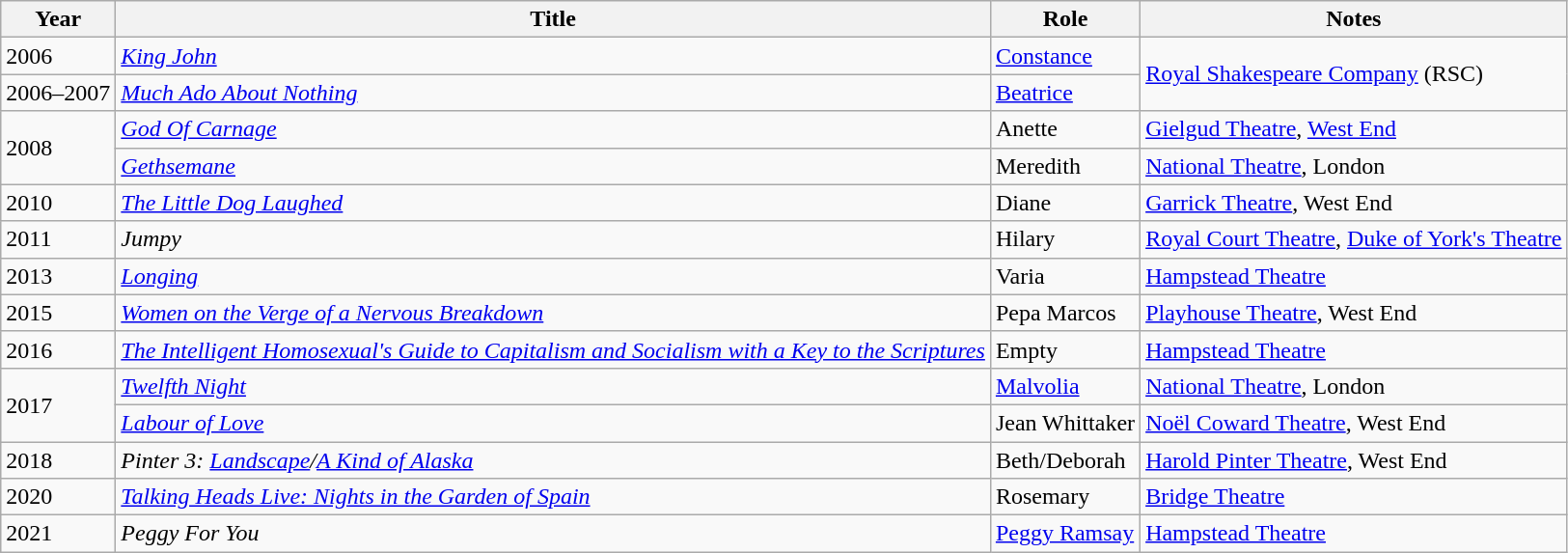<table class="wikitable sortable">
<tr>
<th>Year</th>
<th>Title</th>
<th>Role</th>
<th>Notes</th>
</tr>
<tr>
<td>2006</td>
<td><a href='#'><em>King John</em></a></td>
<td><a href='#'>Constance</a></td>
<td rowspan="2"><a href='#'>Royal Shakespeare Company</a> (RSC)</td>
</tr>
<tr>
<td>2006–2007</td>
<td><em><a href='#'>Much Ado About Nothing</a></em></td>
<td><a href='#'>Beatrice</a></td>
</tr>
<tr>
<td rowspan="2">2008</td>
<td><a href='#'><em>God Of Carnage</em></a></td>
<td>Anette</td>
<td><a href='#'>Gielgud Theatre</a>, <a href='#'>West End</a></td>
</tr>
<tr>
<td><a href='#'><em>Gethsemane</em></a></td>
<td>Meredith</td>
<td><a href='#'>National Theatre</a>, London</td>
</tr>
<tr>
<td>2010</td>
<td><em><a href='#'>The Little Dog Laughed</a></em></td>
<td>Diane</td>
<td><a href='#'>Garrick Theatre</a>, West End</td>
</tr>
<tr>
<td>2011</td>
<td><em>Jumpy</em></td>
<td>Hilary</td>
<td><a href='#'>Royal Court Theatre</a>, <a href='#'>Duke of York's Theatre</a></td>
</tr>
<tr>
<td>2013</td>
<td><a href='#'><em>Longing</em></a></td>
<td>Varia</td>
<td><a href='#'>Hampstead Theatre</a></td>
</tr>
<tr>
<td>2015</td>
<td><a href='#'><em>Women on the Verge of a Nervous Breakdown</em></a></td>
<td>Pepa Marcos</td>
<td><a href='#'>Playhouse Theatre</a>, West End</td>
</tr>
<tr>
<td>2016</td>
<td><em><a href='#'>The Intelligent Homosexual's Guide to Capitalism and Socialism with a Key to the Scriptures</a></em></td>
<td>Empty</td>
<td><a href='#'>Hampstead Theatre</a></td>
</tr>
<tr>
<td rowspan="2">2017</td>
<td><em><a href='#'>Twelfth Night</a></em></td>
<td><a href='#'>Malvolia</a></td>
<td><a href='#'>National Theatre</a>, London</td>
</tr>
<tr>
<td><a href='#'><em>Labour of Love</em></a></td>
<td>Jean Whittaker</td>
<td><a href='#'>Noël Coward Theatre</a>, West End</td>
</tr>
<tr>
<td>2018</td>
<td><em>Pinter 3: <a href='#'>Landscape</a>/<a href='#'>A Kind of Alaska</a></em></td>
<td>Beth/Deborah</td>
<td><a href='#'>Harold Pinter Theatre</a>, West End</td>
</tr>
<tr>
<td>2020</td>
<td><a href='#'><em>Talking Heads Live: Nights in the Garden of Spain</em></a></td>
<td>Rosemary</td>
<td><a href='#'>Bridge Theatre</a></td>
</tr>
<tr>
<td>2021</td>
<td><em>Peggy For You</em></td>
<td><a href='#'>Peggy Ramsay</a></td>
<td><a href='#'>Hampstead Theatre</a></td>
</tr>
</table>
